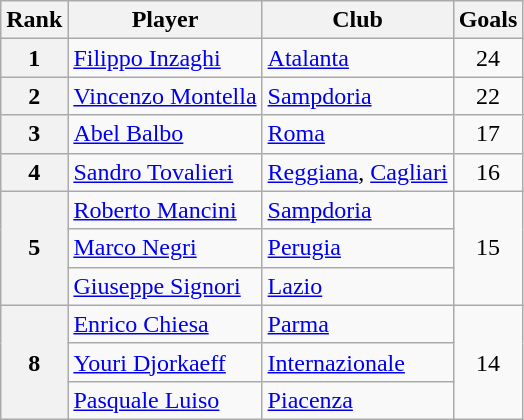<table class="wikitable">
<tr>
<th>Rank</th>
<th>Player</th>
<th>Club</th>
<th>Goals</th>
</tr>
<tr>
<th>1</th>
<td> <a href='#'>Filippo Inzaghi</a></td>
<td><a href='#'>Atalanta</a></td>
<td style="text-align:center;">24</td>
</tr>
<tr>
<th>2</th>
<td> <a href='#'>Vincenzo Montella</a></td>
<td><a href='#'>Sampdoria</a></td>
<td style="text-align:center;">22</td>
</tr>
<tr>
<th>3</th>
<td> <a href='#'>Abel Balbo</a></td>
<td><a href='#'>Roma</a></td>
<td style="text-align:center;">17</td>
</tr>
<tr>
<th>4</th>
<td> <a href='#'>Sandro Tovalieri</a></td>
<td><a href='#'>Reggiana</a>, <a href='#'>Cagliari</a></td>
<td style="text-align:center;">16</td>
</tr>
<tr>
<th rowspan="3">5</th>
<td> <a href='#'>Roberto Mancini</a></td>
<td><a href='#'>Sampdoria</a></td>
<td rowspan="3" style="text-align:center;">15</td>
</tr>
<tr>
<td> <a href='#'>Marco Negri</a></td>
<td><a href='#'>Perugia</a></td>
</tr>
<tr>
<td> <a href='#'>Giuseppe Signori</a></td>
<td><a href='#'>Lazio</a></td>
</tr>
<tr>
<th rowspan="3">8</th>
<td> <a href='#'>Enrico Chiesa</a></td>
<td><a href='#'>Parma</a></td>
<td rowspan="3" style="text-align:center;">14</td>
</tr>
<tr>
<td> <a href='#'>Youri Djorkaeff</a></td>
<td><a href='#'>Internazionale</a></td>
</tr>
<tr>
<td> <a href='#'>Pasquale Luiso</a></td>
<td><a href='#'>Piacenza</a></td>
</tr>
</table>
